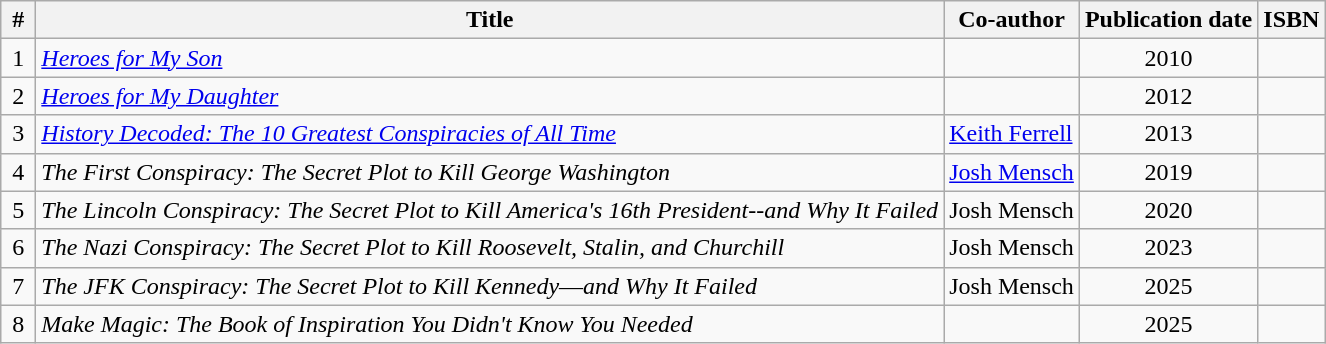<table class=wikitable>
<tr>
<th> # </th>
<th>Title</th>
<th>Co-author</th>
<th>Publication date</th>
<th>ISBN</th>
</tr>
<tr>
<td style="text-align:center">1</td>
<td><em><a href='#'>Heroes for My Son</a></em></td>
<td></td>
<td style="text-align:center">2010</td>
<td></td>
</tr>
<tr>
<td style="text-align:center">2</td>
<td><em><a href='#'>Heroes for My Daughter</a></em></td>
<td></td>
<td style="text-align:center">2012</td>
<td></td>
</tr>
<tr>
<td style="text-align:center">3</td>
<td><em><a href='#'>History Decoded: The 10 Greatest Conspiracies of All Time</a></em></td>
<td><a href='#'>Keith Ferrell</a></td>
<td style="text-align:center">2013</td>
<td></td>
</tr>
<tr>
<td style="text-align:center">4</td>
<td><em>The First Conspiracy: The Secret Plot to Kill George Washington</em></td>
<td><a href='#'>Josh Mensch</a></td>
<td style="text-align:center">2019</td>
<td></td>
</tr>
<tr>
<td style="text-align:center">5</td>
<td><em>The Lincoln Conspiracy: The Secret Plot to Kill America's 16th President--and Why It Failed</em></td>
<td>Josh Mensch</td>
<td style="text-align:center">2020</td>
<td></td>
</tr>
<tr>
<td style="text-align:center">6</td>
<td><em>The Nazi Conspiracy: The Secret Plot to Kill Roosevelt, Stalin, and Churchill</em></td>
<td>Josh Mensch</td>
<td style="text-align:center">2023</td>
<td></td>
</tr>
<tr>
<td style="text-align:center">7</td>
<td><em>The JFK Conspiracy: The Secret Plot to Kill Kennedy―and Why It Failed</em></td>
<td>Josh Mensch</td>
<td style="text-align:center">2025</td>
<td></td>
</tr>
<tr>
<td style="text-align:center">8</td>
<td><em>Make Magic: The Book of Inspiration You Didn't Know You Needed</em></td>
<td></td>
<td style="text-align:center">2025</td>
<td></td>
</tr>
</table>
